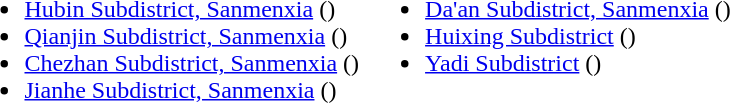<table>
<tr>
<td valign="top"><br><ul><li><a href='#'>Hubin Subdistrict, Sanmenxia</a> ()</li><li><a href='#'>Qianjin Subdistrict, Sanmenxia</a> ()</li><li><a href='#'>Chezhan Subdistrict, Sanmenxia</a> ()</li><li><a href='#'>Jianhe Subdistrict, Sanmenxia</a> ()</li></ul></td>
<td valign="top"><br><ul><li><a href='#'>Da'an Subdistrict, Sanmenxia</a> ()</li><li><a href='#'>Huixing Subdistrict</a> ()</li><li><a href='#'>Yadi Subdistrict</a> ()</li></ul></td>
</tr>
</table>
